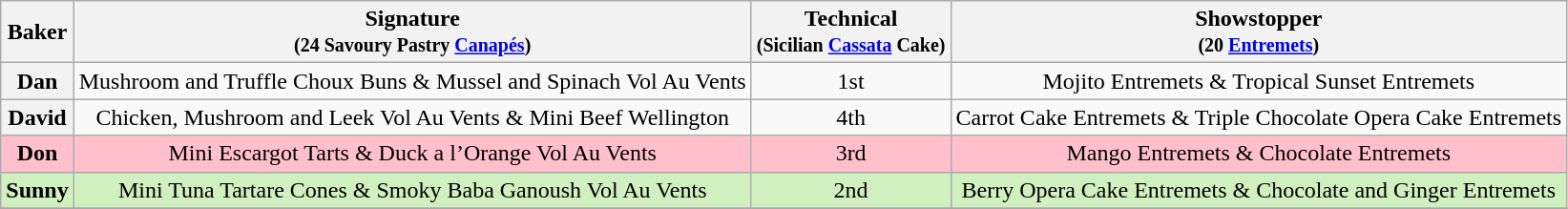<table class="wikitable sortable" style="text-align:center">
<tr>
<th>Baker</th>
<th class="unsortable">Signature<br><small>(24 Savoury Pastry <a href='#'>Canapés</a>)</small></th>
<th>Technical<br><small>(Sicilian <a href='#'>Cassata</a> Cake)</small></th>
<th class="unsortable">Showstopper<br><small>(20 <a href='#'>Entremets</a>)</small></th>
</tr>
<tr>
<th>Dan</th>
<td>Mushroom and Truffle Choux Buns & Mussel and Spinach Vol Au Vents</td>
<td>1st</td>
<td>Mojito Entremets & Tropical Sunset Entremets</td>
</tr>
<tr>
<th>David</th>
<td>Chicken, Mushroom and Leek Vol Au Vents & Mini Beef Wellington</td>
<td>4th</td>
<td>Carrot Cake Entremets & Triple Chocolate Opera Cake Entremets</td>
</tr>
<tr style="background:Pink;">
<th style="background:Pink;">Don</th>
<td>Mini Escargot Tarts & Duck a l’Orange Vol Au Vents</td>
<td>3rd</td>
<td>Mango Entremets & Chocolate Entremets</td>
</tr>
<tr style="background:#d0f0c0;">
<th style="background:#d0f0c0;">Sunny</th>
<td>Mini Tuna Tartare Cones & Smoky Baba Ganoush Vol Au Vents</td>
<td>2nd</td>
<td>Berry Opera Cake Entremets & Chocolate and Ginger Entremets</td>
</tr>
<tr>
</tr>
</table>
